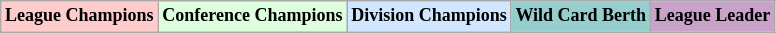<table class="wikitable"  style="margin:center; font-size:75%;">
<tr>
<td style="text-align:center; background:#fcc;"><strong>League Champions</strong></td>
<td style="text-align:center; background:#dfd;"><strong>Conference Champions</strong></td>
<td style="text-align:center; background:#d0e7ff;"><strong>Division Champions</strong></td>
<td style="text-align:center; background:#96cdcd;"><strong>Wild Card Berth</strong></td>
<td style="text-align:center; background:#c8a2c8;"><strong>League Leader</strong></td>
</tr>
</table>
